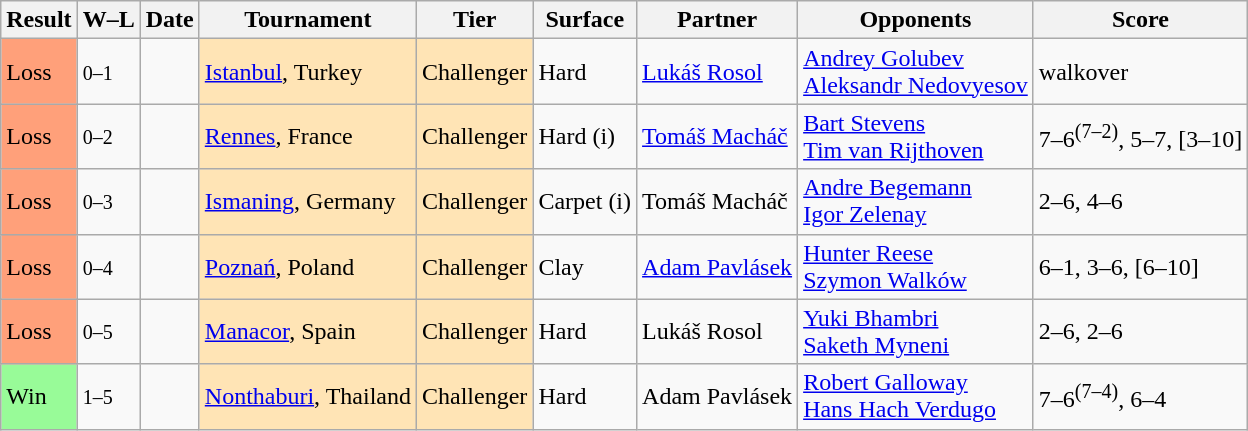<table class="sortable wikitable">
<tr>
<th>Result</th>
<th class="unsortable">W–L</th>
<th>Date</th>
<th>Tournament</th>
<th>Tier</th>
<th>Surface</th>
<th>Partner</th>
<th>Opponents</th>
<th class="unsortable">Score</th>
</tr>
<tr>
<td bgcolor=FFA07A>Loss</td>
<td><small>0–1</small></td>
<td><a href='#'></a></td>
<td style="background:moccasin;"><a href='#'>Istanbul</a>, Turkey</td>
<td style="background:moccasin;">Challenger</td>
<td>Hard</td>
<td> <a href='#'>Lukáš Rosol</a></td>
<td> <a href='#'>Andrey Golubev</a><br> <a href='#'>Aleksandr Nedovyesov</a></td>
<td>walkover</td>
</tr>
<tr>
<td bgcolor=FFA07A>Loss</td>
<td><small>0–2</small></td>
<td><a href='#'></a></td>
<td style="background:moccasin;"><a href='#'>Rennes</a>, France</td>
<td style="background:moccasin;">Challenger</td>
<td>Hard (i)</td>
<td> <a href='#'>Tomáš Macháč</a></td>
<td> <a href='#'>Bart Stevens</a><br> <a href='#'>Tim van Rijthoven</a></td>
<td>7–6<sup>(7–2)</sup>, 5–7, [3–10]</td>
</tr>
<tr>
<td bgcolor=FFA07A>Loss</td>
<td><small>0–3</small></td>
<td><a href='#'></a></td>
<td style="background:moccasin;"><a href='#'>Ismaning</a>, Germany</td>
<td style="background:moccasin;">Challenger</td>
<td>Carpet (i)</td>
<td> Tomáš Macháč</td>
<td> <a href='#'>Andre Begemann</a><br> <a href='#'>Igor Zelenay</a></td>
<td>2–6, 4–6</td>
</tr>
<tr>
<td bgcolor=FFA07A>Loss</td>
<td><small>0–4</small></td>
<td><a href='#'></a></td>
<td style="background:moccasin;"><a href='#'>Poznań</a>, Poland</td>
<td style="background:moccasin;">Challenger</td>
<td>Clay</td>
<td> <a href='#'>Adam Pavlásek</a></td>
<td> <a href='#'>Hunter Reese</a><br> <a href='#'>Szymon Walków</a></td>
<td>6–1, 3–6, [6–10]</td>
</tr>
<tr>
<td bgcolor=FFA07A>Loss</td>
<td><small>0–5</small></td>
<td><a href='#'></a></td>
<td style="background:moccasin;"><a href='#'>Manacor</a>, Spain</td>
<td style="background:moccasin;">Challenger</td>
<td>Hard</td>
<td> Lukáš Rosol</td>
<td> <a href='#'>Yuki Bhambri</a><br> <a href='#'>Saketh Myneni</a></td>
<td>2–6, 2–6</td>
</tr>
<tr>
<td bgcolor=98FB98>Win</td>
<td><small>1–5</small></td>
<td><a href='#'></a></td>
<td style="background:moccasin;"><a href='#'>Nonthaburi</a>, Thailand</td>
<td style="background:moccasin;">Challenger</td>
<td>Hard</td>
<td> Adam Pavlásek</td>
<td> <a href='#'>Robert Galloway</a><br> <a href='#'>Hans Hach Verdugo</a></td>
<td>7–6<sup>(7–4)</sup>, 6–4</td>
</tr>
</table>
